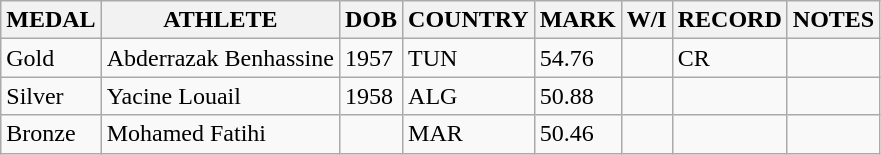<table class="wikitable">
<tr>
<th>MEDAL</th>
<th>ATHLETE</th>
<th>DOB</th>
<th>COUNTRY</th>
<th>MARK</th>
<th>W/I</th>
<th>RECORD</th>
<th>NOTES</th>
</tr>
<tr>
<td>Gold</td>
<td>Abderrazak Benhassine</td>
<td>1957</td>
<td>TUN</td>
<td>54.76</td>
<td></td>
<td>CR</td>
<td></td>
</tr>
<tr>
<td>Silver</td>
<td>Yacine Louail</td>
<td>1958</td>
<td>ALG</td>
<td>50.88</td>
<td></td>
<td></td>
<td></td>
</tr>
<tr>
<td>Bronze</td>
<td>Mohamed Fatihi</td>
<td></td>
<td>MAR</td>
<td>50.46</td>
<td></td>
<td></td>
<td></td>
</tr>
</table>
